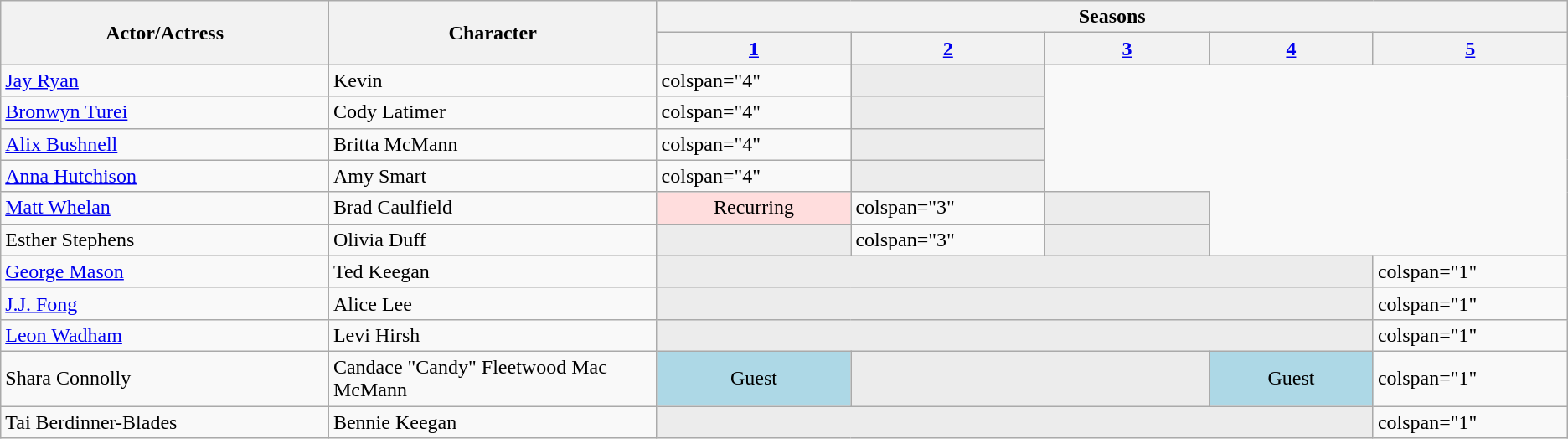<table class="wikitable">
<tr>
<th style="width:10%;" rowspan="2">Actor/Actress</th>
<th style="width:10%;" rowspan="2">Character</th>
<th colspan="5">Seasons</th>
</tr>
<tr>
<th style="width:5%;"><a href='#'>1</a></th>
<th style="width:5%;"><a href='#'>2</a></th>
<th style="width:5%;"><a href='#'>3</a></th>
<th style="width:5%;"><a href='#'>4</a></th>
<th style="width:5%;"><a href='#'>5</a></th>
</tr>
<tr>
<td><a href='#'>Jay Ryan</a></td>
<td>Kevin</td>
<td>colspan="4" </td>
<td colspan="1" style="background: #ececec; color: grey; vertical-align: middle; text-align: center; " class="table-na"></td>
</tr>
<tr>
<td><a href='#'>Bronwyn Turei</a></td>
<td>Cody Latimer</td>
<td>colspan="4" </td>
<td colspan="1" style="background: #ececec; color: grey; vertical-align: middle; text-align: center; " class="table-na"></td>
</tr>
<tr>
<td><a href='#'>Alix Bushnell</a></td>
<td>Britta McMann</td>
<td>colspan="4" </td>
<td colspan="1" style="background: #ececec; color: grey; vertical-align: middle; text-align: center; " class="table-na"></td>
</tr>
<tr>
<td><a href='#'>Anna Hutchison</a></td>
<td>Amy Smart</td>
<td>colspan="4" </td>
<td colspan="1" style="background: #ececec; color: grey; vertical-align: middle; text-align: center; " class="table-na"></td>
</tr>
<tr>
<td><a href='#'>Matt Whelan</a></td>
<td>Brad Caulfield</td>
<td style="background: #ffdddd" colspan="1" align="center">Recurring</td>
<td>colspan="3" </td>
<td colspan="1" style="background: #ececec; color: grey; vertical-align: middle; text-align: center; " class="table-na"></td>
</tr>
<tr>
<td>Esther Stephens</td>
<td>Olivia Duff</td>
<td colspan="1" style="background: #ececec; color: grey; vertical-align: middle; text-align: center; " class="table-na"></td>
<td>colspan="3" </td>
<td colspan="1" style="background: #ececec; color: grey; vertical-align: middle; text-align: center; " class="table-na"></td>
</tr>
<tr>
<td><a href='#'>George Mason</a></td>
<td>Ted Keegan</td>
<td colspan="4" style="background: #ececec; color: grey; vertical-align: middle; text-align: center; " class="table-na"></td>
<td>colspan="1" </td>
</tr>
<tr>
<td><a href='#'>J.J. Fong</a></td>
<td>Alice Lee</td>
<td colspan="4" style="background: #ececec; color: grey; vertical-align: middle; text-align: center; " class="table-na"></td>
<td>colspan="1" </td>
</tr>
<tr>
<td><a href='#'>Leon Wadham</a></td>
<td>Levi Hirsh</td>
<td colspan="4" style="background: #ececec; color: grey; vertical-align: middle; text-align: center; " class="table-na"></td>
<td>colspan="1" </td>
</tr>
<tr>
<td>Shara Connolly</td>
<td>Candace "Candy" Fleetwood Mac McMann</td>
<td style="background: #ADD8E6" colspan="1" align="center">Guest</td>
<td colspan="2" style="background: #ececec; color: grey; vertical-align: middle; text-align: center; " class="table-na"></td>
<td style="background: #ADD8E6" colspan="1" align="center">Guest</td>
<td>colspan="1" </td>
</tr>
<tr>
<td>Tai Berdinner-Blades</td>
<td>Bennie Keegan</td>
<td colspan="4" style="background: #ececec; color: grey; vertical-align: middle; text-align: center; " class="table-na"></td>
<td>colspan="1" </td>
</tr>
</table>
